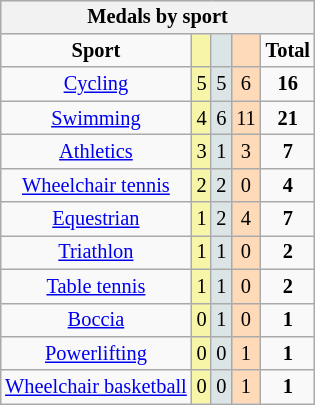<table class="wikitable" style="font-size:85%; float:right">
<tr style="background:#efefef;">
<th colspan=5>Medals by sport</th>
</tr>
<tr style="text-align:center;">
<td><strong>Sport</strong></td>
<td bgcolor=#f7f6a8></td>
<td bgcolor=#dce5e5></td>
<td bgcolor=#ffdab9></td>
<td><strong>Total</strong></td>
</tr>
<tr style="text-align:center;">
<td><a href='#'>Cycling</a></td>
<td style="background:#F7F6A8;">5</td>
<td style="background:#DCE5E5;">5</td>
<td style="background:#FFDAB9;">6</td>
<td><strong>16</strong></td>
</tr>
<tr style="text-align:center;">
<td><a href='#'>Swimming</a></td>
<td style="background:#F7F6A8;">4</td>
<td style="background:#DCE5E5;">6</td>
<td style="background:#FFDAB9;">11</td>
<td><strong>21</strong></td>
</tr>
<tr style="text-align:center;">
<td><a href='#'>Athletics</a></td>
<td style="background:#F7F6A8;">3</td>
<td style="background:#DCE5E5;">1</td>
<td style="background:#FFDAB9;">3</td>
<td><strong>7</strong></td>
</tr>
<tr style="text-align:center;">
<td><a href='#'>Wheelchair tennis</a></td>
<td style="background:#F7F6A8;">2</td>
<td style="background:#DCE5E5;">2</td>
<td style="background:#FFDAB9;">0</td>
<td><strong>4</strong></td>
</tr>
<tr style="text-align:center;">
<td><a href='#'>Equestrian</a></td>
<td style="background:#F7F6A8;">1</td>
<td style="background:#DCE5E5;">2</td>
<td style="background:#FFDAB9;">4</td>
<td><strong>7</strong></td>
</tr>
<tr style="text-align:center;">
<td><a href='#'>Triathlon</a></td>
<td style="background:#F7F6A8;">1</td>
<td style="background:#DCE5E5;">1</td>
<td style="background:#FFDAB9;">0</td>
<td><strong>2</strong></td>
</tr>
<tr style="text-align:center;">
<td><a href='#'>Table tennis</a></td>
<td style="background:#F7F6A8;">1</td>
<td style="background:#DCE5E5;">1</td>
<td style="background:#FFDAB9;">0</td>
<td><strong>2</strong></td>
</tr>
<tr style="text-align:center;">
<td><a href='#'>Boccia</a></td>
<td style="background:#F7F6A8;">0</td>
<td style="background:#DCE5E5;">1</td>
<td style="background:#FFDAB9;">0</td>
<td><strong>1</strong></td>
</tr>
<tr style="text-align:center;">
<td><a href='#'>Powerlifting</a></td>
<td style="background:#F7F6A8;">0</td>
<td style="background:#DCE5E5;">0</td>
<td style="background:#FFDAB9;">1</td>
<td><strong>1</strong></td>
</tr>
<tr style="text-align:center;">
<td><a href='#'>Wheelchair basketball</a></td>
<td style="background:#F7F6A8;">0</td>
<td style="background:#DCE5E5;">0</td>
<td style="background:#FFDAB9;">1</td>
<td><strong>1</strong></td>
</tr>
</table>
